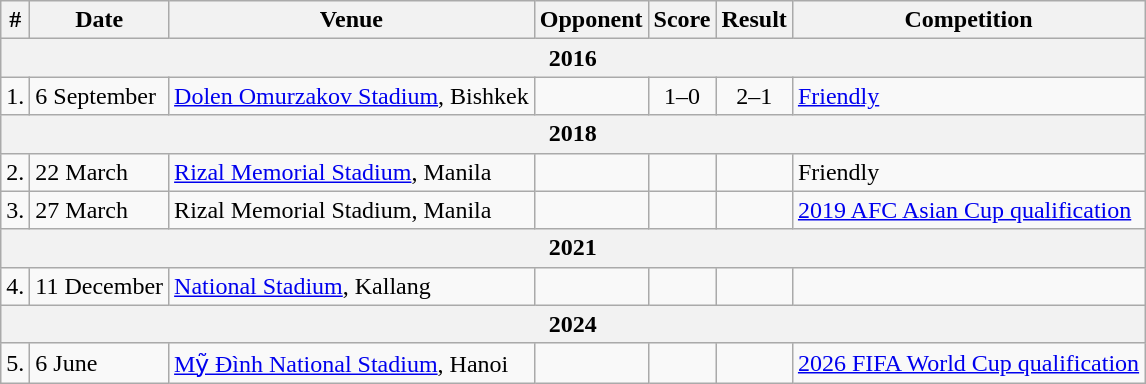<table class="wikitable">
<tr>
<th>#</th>
<th>Date</th>
<th>Venue</th>
<th>Opponent</th>
<th>Score</th>
<th>Result</th>
<th>Competition</th>
</tr>
<tr>
<th colspan=7>2016</th>
</tr>
<tr>
<td>1.</td>
<td>6 September</td>
<td><a href='#'>Dolen Omurzakov Stadium</a>, Bishkek</td>
<td></td>
<td align=center>1–0</td>
<td align=center>2–1</td>
<td><a href='#'>Friendly</a></td>
</tr>
<tr>
<th colspan=7>2018</th>
</tr>
<tr>
<td>2.</td>
<td>22 March</td>
<td><a href='#'>Rizal Memorial Stadium</a>, Manila</td>
<td></td>
<td></td>
<td></td>
<td>Friendly</td>
</tr>
<tr>
<td>3.</td>
<td>27 March</td>
<td>Rizal Memorial Stadium, Manila</td>
<td></td>
<td></td>
<td></td>
<td><a href='#'>2019 AFC Asian Cup qualification</a></td>
</tr>
<tr>
<th colspan=7>2021</th>
</tr>
<tr>
<td>4.</td>
<td>11 December</td>
<td><a href='#'>National Stadium</a>, Kallang</td>
<td></td>
<td></td>
<td></td>
<td></td>
</tr>
<tr>
<th colspan=7>2024</th>
</tr>
<tr>
<td>5.</td>
<td>6 June</td>
<td><a href='#'>Mỹ Đình National Stadium</a>, Hanoi</td>
<td></td>
<td></td>
<td></td>
<td><a href='#'>2026 FIFA World Cup qualification</a></td>
</tr>
</table>
